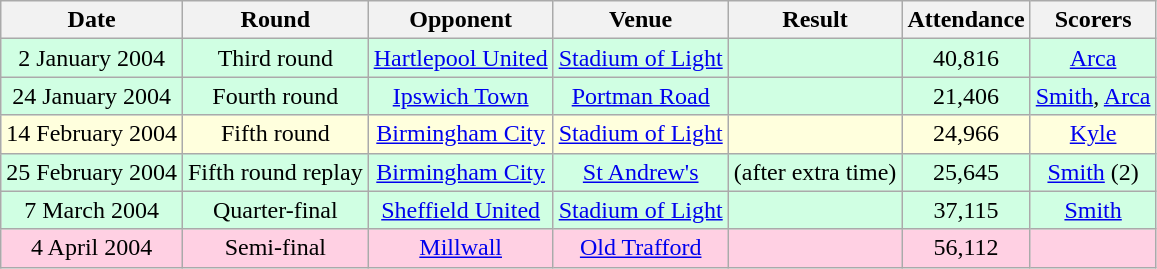<table class="wikitable sortable" style="font-size:100%; text-align:center">
<tr>
<th>Date</th>
<th>Round</th>
<th>Opponent</th>
<th>Venue</th>
<th>Result</th>
<th>Attendance</th>
<th>Scorers</th>
</tr>
<tr style="background-color: #d0ffe3;">
<td>2 January 2004</td>
<td>Third round</td>
<td><a href='#'>Hartlepool United</a></td>
<td><a href='#'>Stadium of Light</a></td>
<td></td>
<td>40,816</td>
<td><a href='#'>Arca</a></td>
</tr>
<tr style="background-color: #d0ffe3;">
<td>24 January 2004</td>
<td>Fourth round</td>
<td><a href='#'>Ipswich Town</a></td>
<td><a href='#'>Portman Road</a></td>
<td></td>
<td>21,406</td>
<td><a href='#'>Smith</a>, <a href='#'>Arca</a></td>
</tr>
<tr style="background-color: #ffffdd;">
<td>14 February 2004</td>
<td>Fifth round</td>
<td><a href='#'>Birmingham City</a></td>
<td><a href='#'>Stadium of Light</a></td>
<td></td>
<td>24,966</td>
<td><a href='#'>Kyle</a></td>
</tr>
<tr style="background-color: #d0ffe3;">
<td>25 February 2004</td>
<td>Fifth round replay</td>
<td><a href='#'>Birmingham City</a></td>
<td><a href='#'>St Andrew's</a></td>
<td> (after extra time)</td>
<td>25,645</td>
<td><a href='#'>Smith</a> (2)</td>
</tr>
<tr style="background-color: #d0ffe3;">
<td>7 March 2004</td>
<td>Quarter-final</td>
<td><a href='#'>Sheffield United</a></td>
<td><a href='#'>Stadium of Light</a></td>
<td></td>
<td>37,115</td>
<td><a href='#'>Smith</a></td>
</tr>
<tr style="background-color: #ffd0e3;">
<td>4 April 2004</td>
<td>Semi-final</td>
<td><a href='#'>Millwall</a></td>
<td><a href='#'>Old Trafford</a></td>
<td></td>
<td>56,112</td>
<td></td>
</tr>
</table>
